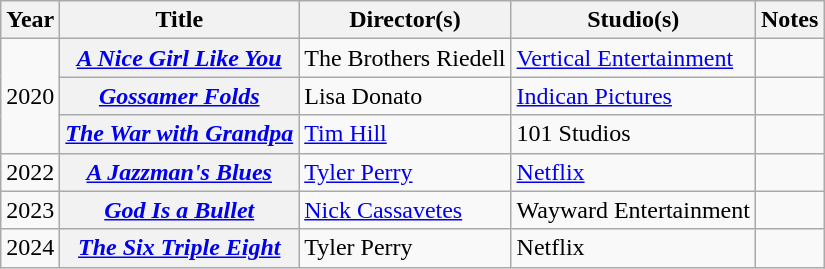<table class="wikitable sortable">
<tr>
<th>Year</th>
<th>Title</th>
<th>Director(s)</th>
<th>Studio(s)</th>
<th>Notes</th>
</tr>
<tr>
<td rowspan="3">2020</td>
<th><strong><em><a href='#'>A Nice Girl Like You</a></em></strong></th>
<td>The Brothers Riedell</td>
<td><a href='#'>Vertical Entertainment</a></td>
<td></td>
</tr>
<tr>
<th><strong><em><a href='#'>Gossamer Folds</a></em></strong></th>
<td>Lisa Donato</td>
<td><a href='#'>Indican Pictures</a></td>
<td></td>
</tr>
<tr>
<th><strong><em><a href='#'>The War with Grandpa</a></em></strong></th>
<td><a href='#'>Tim Hill</a></td>
<td>101 Studios</td>
<td></td>
</tr>
<tr>
<td>2022</td>
<th><strong><em><a href='#'>A Jazzman's Blues</a></em></strong></th>
<td><a href='#'>Tyler Perry</a></td>
<td><a href='#'>Netflix</a></td>
<td></td>
</tr>
<tr>
<td>2023</td>
<th><strong><em><a href='#'>God Is a Bullet</a></em></strong></th>
<td><a href='#'>Nick Cassavetes</a></td>
<td>Wayward Entertainment</td>
<td></td>
</tr>
<tr>
<td>2024</td>
<th><strong><em><a href='#'>The Six Triple Eight</a></em></strong></th>
<td>Tyler Perry</td>
<td>Netflix</td>
<td></td>
</tr>
</table>
